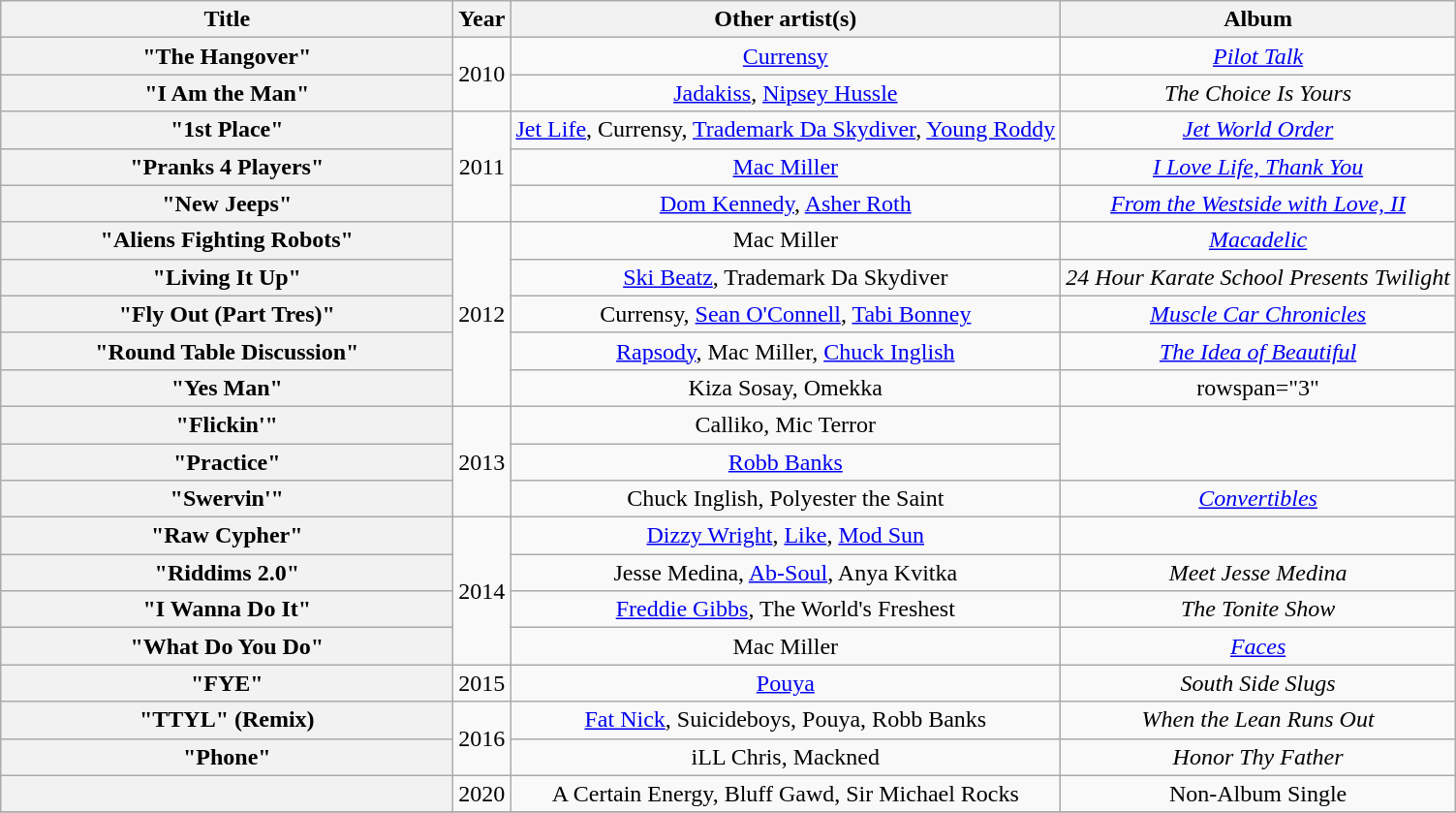<table class="wikitable plainrowheaders" style="text-align:center;">
<tr>
<th scope="col" style="width:19em;">Title</th>
<th scope="col">Year</th>
<th scope="col">Other artist(s)</th>
<th scope="col">Album</th>
</tr>
<tr>
<th scope="row">"The Hangover"</th>
<td rowspan="2">2010</td>
<td><a href='#'>Currensy</a></td>
<td><em><a href='#'>Pilot Talk</a></em></td>
</tr>
<tr>
<th scope="row">"I Am the Man"</th>
<td><a href='#'>Jadakiss</a>, <a href='#'>Nipsey Hussle</a></td>
<td><em>The Choice Is Yours</em></td>
</tr>
<tr>
<th scope="row">"1st Place"</th>
<td rowspan="3">2011</td>
<td><a href='#'>Jet Life</a>, Currensy, <a href='#'>Trademark Da Skydiver</a>, <a href='#'>Young Roddy</a></td>
<td><em><a href='#'>Jet World Order</a></em></td>
</tr>
<tr>
<th scope="row">"Pranks 4 Players"</th>
<td><a href='#'>Mac Miller</a></td>
<td><em><a href='#'>I Love Life, Thank You</a></em></td>
</tr>
<tr>
<th scope="row">"New Jeeps"</th>
<td><a href='#'>Dom Kennedy</a>, <a href='#'>Asher Roth</a></td>
<td><em><a href='#'>From the Westside with Love, II</a></em></td>
</tr>
<tr>
<th scope="row">"Aliens Fighting Robots"</th>
<td rowspan="5">2012</td>
<td>Mac Miller</td>
<td><em><a href='#'>Macadelic</a></em></td>
</tr>
<tr>
<th scope="row">"Living It Up"</th>
<td><a href='#'>Ski Beatz</a>, Trademark Da Skydiver</td>
<td><em>24 Hour Karate School Presents Twilight</em></td>
</tr>
<tr>
<th scope="row">"Fly Out (Part Tres)"</th>
<td>Currensy, <a href='#'>Sean O'Connell</a>, <a href='#'>Tabi Bonney</a></td>
<td><em><a href='#'>Muscle Car Chronicles</a></em></td>
</tr>
<tr>
<th scope="row">"Round Table Discussion"</th>
<td><a href='#'>Rapsody</a>, Mac Miller, <a href='#'>Chuck Inglish</a></td>
<td><em><a href='#'>The Idea of Beautiful</a></em></td>
</tr>
<tr>
<th scope="row">"Yes Man"</th>
<td>Kiza Sosay, Omekka</td>
<td>rowspan="3" </td>
</tr>
<tr>
<th scope="row">"Flickin'"</th>
<td rowspan="3">2013</td>
<td>Calliko, Mic Terror</td>
</tr>
<tr>
<th scope="row">"Practice"</th>
<td><a href='#'>Robb Banks</a></td>
</tr>
<tr>
<th scope="row">"Swervin'"</th>
<td>Chuck Inglish, Polyester the Saint</td>
<td><em><a href='#'>Convertibles</a></em></td>
</tr>
<tr>
<th scope="row">"Raw Cypher"</th>
<td rowspan="4">2014</td>
<td><a href='#'>Dizzy Wright</a>, <a href='#'>Like</a>, <a href='#'>Mod Sun</a></td>
<td></td>
</tr>
<tr>
<th scope="row">"Riddims 2.0"</th>
<td>Jesse Medina, <a href='#'>Ab-Soul</a>, Anya Kvitka</td>
<td><em>Meet Jesse Medina</em></td>
</tr>
<tr>
<th scope="row">"I Wanna Do It"</th>
<td><a href='#'>Freddie Gibbs</a>, The World's Freshest</td>
<td><em>The Tonite Show</em></td>
</tr>
<tr>
<th scope="row">"What Do You Do"</th>
<td>Mac Miller</td>
<td><em><a href='#'>Faces</a></em></td>
</tr>
<tr>
<th scope="row">"FYE"</th>
<td>2015</td>
<td><a href='#'>Pouya</a></td>
<td><em>South Side Slugs</em></td>
</tr>
<tr>
<th scope="row">"TTYL" (Remix)</th>
<td rowspan="2">2016</td>
<td><a href='#'>Fat Nick</a>, Suicideboys, Pouya, Robb Banks</td>
<td><em>When the Lean Runs Out</em></td>
</tr>
<tr>
<th scope="row">"Phone"</th>
<td>iLL Chris, Mackned</td>
<td><em>Honor Thy Father</em></td>
</tr>
<tr>
<th><br></th>
<td>2020</td>
<td>A Certain Energy, Bluff Gawd, Sir Michael Rocks</td>
<td>Non-Album Single</td>
</tr>
<tr>
</tr>
</table>
